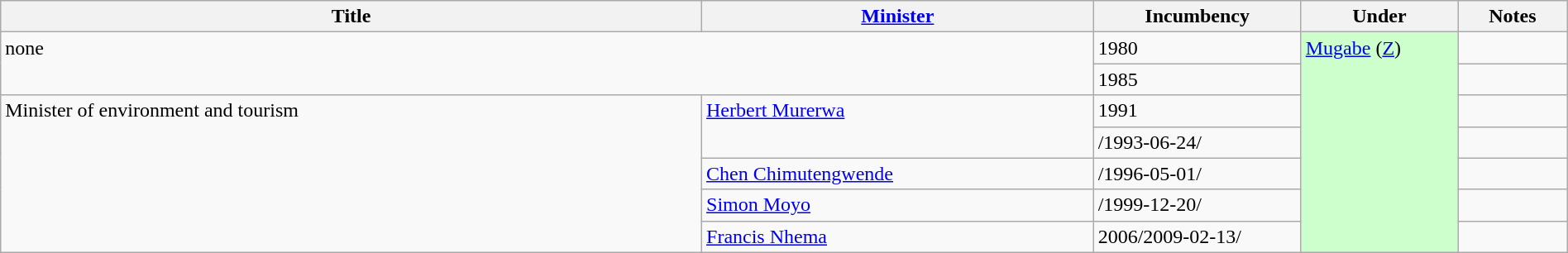<table class="wikitable" style="width:100%;">
<tr>
<th>Title</th>
<th style="width:25%;"><a href='#'>Minister</a></th>
<th style="width:160px;">Incumbency</th>
<th style="width:10%;">Under</th>
<th style="width:7%;">Notes</th>
</tr>
<tr>
<td colspan="2" rowspan="2" style="vertical-align:top;">none</td>
<td>1980</td>
<td rowspan="7"  style="background:#cfc; vertical-align:top;"><a href='#'>Mugabe</a> (<a href='#'>Z</a>)</td>
<td></td>
</tr>
<tr>
<td>1985</td>
<td></td>
</tr>
<tr>
<td rowspan="5" style="vertical-align:top;">Minister of environment and tourism</td>
<td rowspan="2" style="vertical-align:top;"><a href='#'>Herbert Murerwa</a></td>
<td>1991</td>
<td></td>
</tr>
<tr>
<td>/1993-06-24/</td>
<td></td>
</tr>
<tr>
<td><a href='#'>Chen Chimutengwende</a></td>
<td>/1996-05-01/</td>
<td></td>
</tr>
<tr>
<td><a href='#'>Simon Moyo</a></td>
<td>/1999-12-20/</td>
<td></td>
</tr>
<tr>
<td><a href='#'>Francis Nhema</a></td>
<td>2006/2009-02-13/</td>
<td></td>
</tr>
</table>
